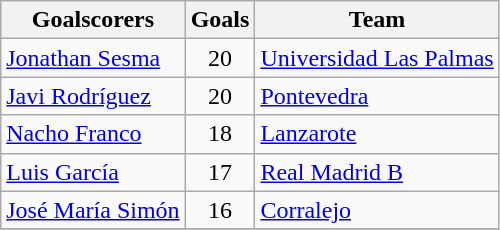<table class="wikitable sortable">
<tr>
<th>Goalscorers</th>
<th>Goals</th>
<th>Team</th>
</tr>
<tr>
<td> <a href='#'>Jonathan Sesma</a></td>
<td align=center>20</td>
<td><a href='#'>Universidad Las Palmas</a></td>
</tr>
<tr>
<td> <a href='#'>Javi Rodríguez</a></td>
<td align=center>20</td>
<td><a href='#'>Pontevedra</a></td>
</tr>
<tr>
<td> <a href='#'>Nacho Franco</a></td>
<td align=center>18</td>
<td><a href='#'>Lanzarote</a></td>
</tr>
<tr>
<td> <a href='#'>Luis García</a></td>
<td align=center>17</td>
<td><a href='#'>Real Madrid B</a></td>
</tr>
<tr>
<td> <a href='#'>José María Simón</a></td>
<td align=center>16</td>
<td><a href='#'>Corralejo</a></td>
</tr>
<tr>
</tr>
</table>
